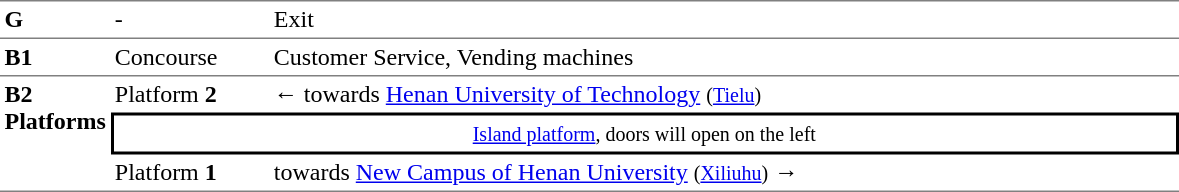<table table border=0 cellspacing=0 cellpadding=3>
<tr>
<td style="border-top:solid 1px gray;" width=50 valign=top><strong>G</strong></td>
<td style="border-top:solid 1px gray;" width=100 valign=top>-</td>
<td style="border-top:solid 1px gray;" width=600 valign=top>Exit</td>
</tr>
<tr>
<td style="border-bottom:solid 1px gray; border-top:solid 1px gray;" valign=top width=50><strong>B1</strong></td>
<td style="border-bottom:solid 1px gray; border-top:solid 1px gray;" valign=top width=100>Concourse<br></td>
<td style="border-bottom:solid 1px gray; border-top:solid 1px gray;" valign=top width=390>Customer Service, Vending machines</td>
</tr>
<tr>
<td style="border-bottom:solid 1px gray;" rowspan="3" valign=top><strong>B2<br>Platforms</strong></td>
<td>Platform <span> <strong>2</strong></span></td>
<td>←  towards <a href='#'>Henan University of Technology</a> <small>(<a href='#'>Tielu</a>)</small></td>
</tr>
<tr>
<td style="border-right:solid 2px black;border-left:solid 2px black;border-top:solid 2px black;border-bottom:solid 2px black;text-align:center;" colspan=2><small><a href='#'>Island platform</a>, doors will open on the left</small></td>
</tr>
<tr>
<td style="border-bottom:solid 1px gray;">Platform <span> <strong>1</strong></span></td>
<td style="border-bottom:solid 1px gray;">  towards <a href='#'>New Campus of Henan University</a> <small>(<a href='#'>Xiliuhu</a>)</small> →</td>
</tr>
</table>
